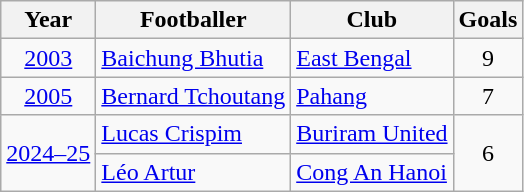<table class="wikitable">
<tr>
<th>Year</th>
<th>Footballer</th>
<th>Club</th>
<th>Goals</th>
</tr>
<tr>
<td align=center><a href='#'>2003</a></td>
<td> <a href='#'>Baichung Bhutia</a></td>
<td> <a href='#'>East Bengal</a></td>
<td align=center>9</td>
</tr>
<tr>
<td align=center><a href='#'>2005</a></td>
<td> <a href='#'>Bernard Tchoutang</a></td>
<td> <a href='#'>Pahang</a></td>
<td align=center>7</td>
</tr>
<tr>
<td rowspan="2" align="center"><a href='#'>2024–25</a></td>
<td> <a href='#'>Lucas Crispim</a></td>
<td> <a href='#'>Buriram United</a></td>
<td rowspan="2" align="center">6</td>
</tr>
<tr>
<td> <a href='#'>Léo Artur</a></td>
<td> <a href='#'>Cong An Hanoi</a></td>
</tr>
</table>
